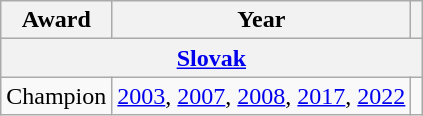<table class="wikitable">
<tr>
<th>Award</th>
<th>Year</th>
<th></th>
</tr>
<tr>
<th colspan="3"><a href='#'>Slovak</a></th>
</tr>
<tr>
<td>Champion</td>
<td><a href='#'>2003</a>, <a href='#'>2007</a>, <a href='#'>2008</a>, <a href='#'>2017</a>, <a href='#'>2022</a></td>
<td></td>
</tr>
</table>
